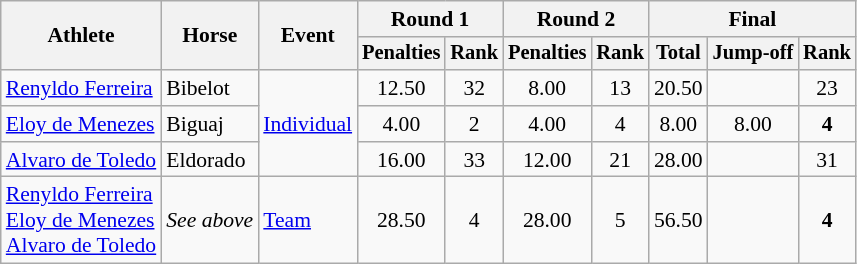<table class="wikitable" style="font-size:90%">
<tr>
<th rowspan="2">Athlete</th>
<th rowspan="2">Horse</th>
<th rowspan="2">Event</th>
<th colspan="2">Round 1</th>
<th colspan="2">Round 2</th>
<th colspan="3">Final</th>
</tr>
<tr style="font-size:95%">
<th>Penalties</th>
<th>Rank</th>
<th>Penalties</th>
<th>Rank</th>
<th>Total</th>
<th>Jump-off</th>
<th>Rank</th>
</tr>
<tr align=center>
<td align=left><a href='#'>Renyldo Ferreira</a></td>
<td align=left>Bibelot</td>
<td align=left rowspan=3><a href='#'>Individual</a></td>
<td>12.50</td>
<td>32</td>
<td>8.00</td>
<td>13</td>
<td>20.50</td>
<td></td>
<td>23</td>
</tr>
<tr align=center>
<td align=left><a href='#'>Eloy de Menezes</a></td>
<td align=left>Biguaj</td>
<td>4.00</td>
<td>2</td>
<td>4.00</td>
<td>4</td>
<td>8.00</td>
<td>8.00</td>
<td><strong>4</strong></td>
</tr>
<tr align=center>
<td align=left><a href='#'>Alvaro de Toledo</a></td>
<td align=left>Eldorado</td>
<td>16.00</td>
<td>33</td>
<td>12.00</td>
<td>21</td>
<td>28.00</td>
<td></td>
<td>31</td>
</tr>
<tr align=center>
<td align=left><a href='#'>Renyldo Ferreira</a><br><a href='#'>Eloy de Menezes</a><br><a href='#'>Alvaro de Toledo</a></td>
<td align=left><em>See above</em></td>
<td align=left><a href='#'>Team</a></td>
<td>28.50</td>
<td>4</td>
<td>28.00</td>
<td>5</td>
<td>56.50</td>
<td></td>
<td><strong>4</strong></td>
</tr>
</table>
